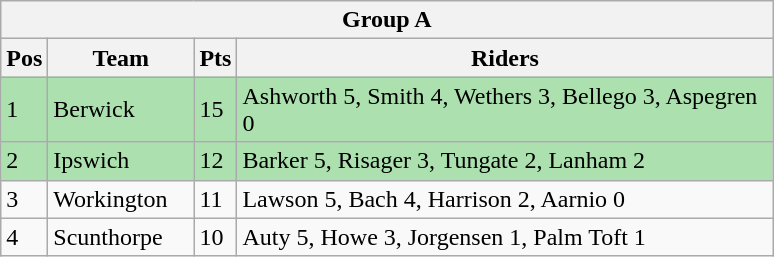<table class="wikitable">
<tr>
<th colspan="4">Group A</th>
</tr>
<tr>
<th width=20>Pos</th>
<th width=90>Team</th>
<th width=20>Pts</th>
<th width=350>Riders</th>
</tr>
<tr style="background:#ACE1AF;">
<td>1</td>
<td align=left>Berwick</td>
<td>15</td>
<td>Ashworth 5, Smith 4, Wethers 3, Bellego 3, Aspegren 0</td>
</tr>
<tr style="background:#ACE1AF;">
<td>2</td>
<td align=left>Ipswich</td>
<td>12</td>
<td>Barker 5, Risager 3, Tungate 2, Lanham 2</td>
</tr>
<tr>
<td>3</td>
<td align=left>Workington</td>
<td>11</td>
<td>Lawson 5, Bach 4, Harrison 2, Aarnio 0</td>
</tr>
<tr>
<td>4</td>
<td align=left>Scunthorpe</td>
<td>10</td>
<td>Auty 5, Howe 3, Jorgensen 1, Palm Toft 1</td>
</tr>
</table>
